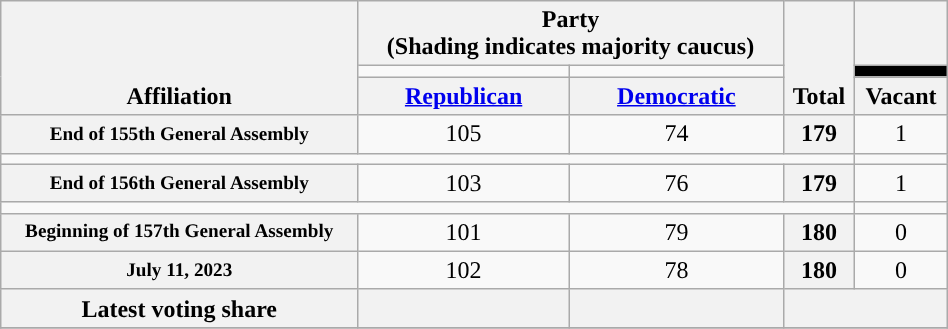<table class=wikitable style="text-align:center; width:50%">
<tr style="vertical-align:bottom;">
<th rowspan=3>Affiliation</th>
<th colspan="2">Party <div>(Shading indicates majority caucus)</div></th>
<th rowspan=3>Total</th>
<th></th>
</tr>
<tr style="height:5px">
<td style="background-color:"></td>
<td style="background-color:"></td>
<td style="background-color:black"></td>
</tr>
<tr>
<th><a href='#'>Republican</a></th>
<th><a href='#'>Democratic</a></th>
<th>Vacant</th>
</tr>
<tr>
<th nowrap style="font-size:80%">End of 155th General Assembly</th>
<td>105</td>
<td>74</td>
<th>179</th>
<td>1</td>
</tr>
<tr>
<td colspan="4"></td>
</tr>
<tr>
<th nowrap style="font-size:80%">End of 156th General Assembly</th>
<td>103</td>
<td>76</td>
<th>179</th>
<td>1</td>
</tr>
<tr>
<td colspan="4"></td>
</tr>
<tr>
<th nowrap style="font-size:80%">Beginning of 157th General Assembly</th>
<td>101</td>
<td>79</td>
<th>180</th>
<td>0</td>
</tr>
<tr>
<th nowrap style="font-size:80%">July 11, 2023</th>
<td>102</td>
<td>78</td>
<th>180</th>
<td>0</td>
</tr>
<tr>
<th>Latest voting share</th>
<th colspan=1 ></th>
<th></th>
<th colspan=2></th>
</tr>
<tr>
</tr>
</table>
